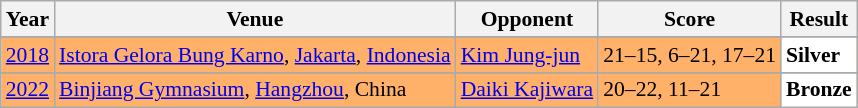<table class="sortable wikitable" style="font-size: 90%;">
<tr>
<th>Year</th>
<th>Venue</th>
<th>Opponent</th>
<th>Score</th>
<th>Result</th>
</tr>
<tr>
</tr>
<tr style="background:#FFB069">
<td align="center"><a href='#'>2018</a></td>
<td align="left"><a href='#'>Istora Gelora Bung Karno</a>, <a href='#'>Jakarta</a>, <a href='#'>Indonesia</a></td>
<td align="left"> <a href='#'>Kim Jung-jun</a></td>
<td align="left">21–15, 6–21, 17–21</td>
<td style="text-align:left; background:white"> <strong>Silver</strong></td>
</tr>
<tr>
</tr>
<tr style="background:#FFB069">
<td align="center"><a href='#'>2022</a></td>
<td align="left"><a href='#'>Binjiang Gymnasium</a>, <a href='#'>Hangzhou</a>, China</td>
<td align="left"> <a href='#'>Daiki Kajiwara</a></td>
<td align="left">20–22, 11–21</td>
<td style="text-align:left; background:white"> <strong>Bronze</strong></td>
</tr>
</table>
